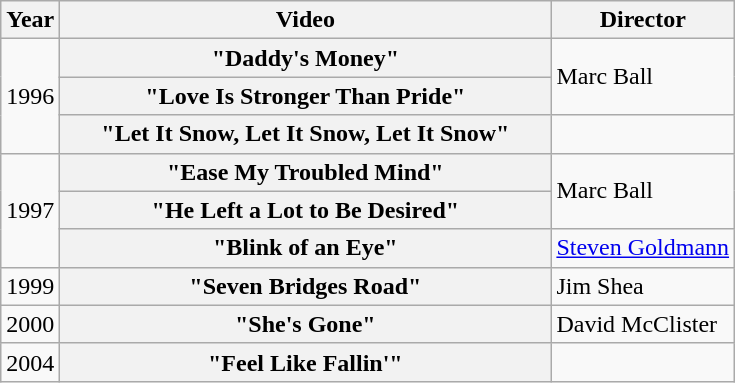<table class="wikitable plainrowheaders">
<tr>
<th>Year</th>
<th style="width:20em;">Video</th>
<th>Director</th>
</tr>
<tr>
<td rowspan="3">1996</td>
<th scope="row">"Daddy's Money"</th>
<td rowspan="2">Marc Ball</td>
</tr>
<tr>
<th scope="row">"Love Is Stronger Than Pride"</th>
</tr>
<tr>
<th scope="row">"Let It Snow, Let It Snow, Let It Snow"</th>
<td></td>
</tr>
<tr>
<td rowspan="3">1997</td>
<th scope="row">"Ease My Troubled Mind"</th>
<td rowspan="2">Marc Ball</td>
</tr>
<tr>
<th scope="row">"He Left a Lot to Be Desired"</th>
</tr>
<tr>
<th scope="row">"Blink of an Eye"</th>
<td><a href='#'>Steven Goldmann</a></td>
</tr>
<tr>
<td>1999</td>
<th scope="row">"Seven Bridges Road"</th>
<td>Jim Shea</td>
</tr>
<tr>
<td>2000</td>
<th scope="row">"She's Gone"</th>
<td>David McClister</td>
</tr>
<tr>
<td>2004</td>
<th scope="row">"Feel Like Fallin'"</th>
<td></td>
</tr>
</table>
